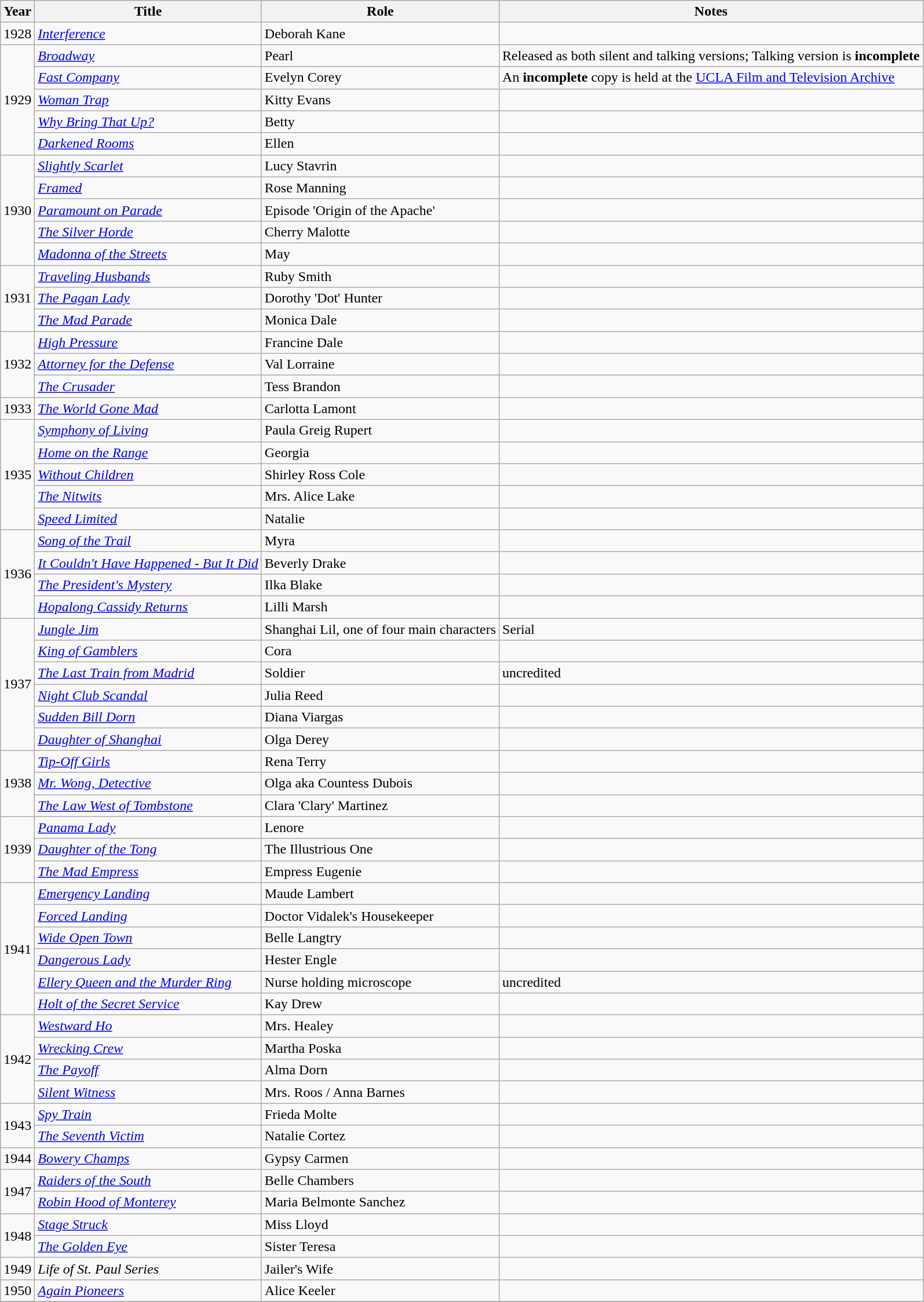<table class="wikitable plainrowheaders sortable">
<tr>
<th scope="col" class="unsortable">Year</th>
<th scope="col">Title</th>
<th scope="col">Role</th>
<th scope="col" class="unsortable">Notes</th>
</tr>
<tr>
<td>1928</td>
<td><em><a href='#'>Interference</a></em></td>
<td>Deborah Kane</td>
<td></td>
</tr>
<tr>
<td rowspan=5>1929</td>
<td><em><a href='#'>Broadway</a></em></td>
<td>Pearl</td>
<td>Released as both silent and talking versions; Talking version is <strong>incomplete</strong></td>
</tr>
<tr>
<td><em><a href='#'>Fast Company</a></em></td>
<td>Evelyn Corey</td>
<td>An <strong>incomplete</strong> copy is held at the <a href='#'>UCLA Film and Television Archive</a></td>
</tr>
<tr>
<td><em><a href='#'>Woman Trap</a></em></td>
<td>Kitty Evans</td>
<td></td>
</tr>
<tr>
<td><em><a href='#'>Why Bring That Up?</a></em></td>
<td>Betty</td>
<td></td>
</tr>
<tr>
<td><em><a href='#'>Darkened Rooms</a></em></td>
<td>Ellen</td>
<td></td>
</tr>
<tr>
<td rowspan=5>1930</td>
<td><em><a href='#'>Slightly Scarlet</a></em></td>
<td>Lucy Stavrin</td>
<td></td>
</tr>
<tr>
<td><em><a href='#'>Framed</a></em></td>
<td>Rose Manning</td>
<td></td>
</tr>
<tr>
<td><em><a href='#'>Paramount on Parade</a></em></td>
<td>Episode 'Origin of the Apache'</td>
<td></td>
</tr>
<tr>
<td><em><a href='#'>The Silver Horde</a></em></td>
<td>Cherry Malotte</td>
<td></td>
</tr>
<tr>
<td><em><a href='#'>Madonna of the Streets</a></em></td>
<td>May</td>
<td></td>
</tr>
<tr>
<td rowspan=3>1931</td>
<td><em><a href='#'>Traveling Husbands</a></em></td>
<td>Ruby Smith</td>
<td></td>
</tr>
<tr>
<td><em><a href='#'>The Pagan Lady</a></em></td>
<td>Dorothy 'Dot' Hunter</td>
<td></td>
</tr>
<tr>
<td><em><a href='#'>The Mad Parade</a></em></td>
<td>Monica Dale</td>
<td></td>
</tr>
<tr>
<td rowspan=3>1932</td>
<td><em><a href='#'>High Pressure</a></em></td>
<td>Francine Dale</td>
<td></td>
</tr>
<tr>
<td><em><a href='#'>Attorney for the Defense</a></em></td>
<td>Val Lorraine</td>
<td></td>
</tr>
<tr>
<td><em><a href='#'>The Crusader</a></em></td>
<td>Tess Brandon</td>
<td></td>
</tr>
<tr>
<td>1933</td>
<td><em><a href='#'>The World Gone Mad</a></em></td>
<td>Carlotta Lamont</td>
<td></td>
</tr>
<tr>
<td rowspan=5>1935</td>
<td><em><a href='#'>Symphony of Living</a></em></td>
<td>Paula Greig Rupert</td>
<td></td>
</tr>
<tr>
<td><em><a href='#'>Home on the Range</a></em></td>
<td>Georgia</td>
<td></td>
</tr>
<tr>
<td><em><a href='#'>Without Children</a></em></td>
<td>Shirley Ross Cole</td>
<td></td>
</tr>
<tr>
<td><em><a href='#'>The Nitwits</a></em></td>
<td>Mrs. Alice Lake</td>
<td></td>
</tr>
<tr>
<td><em><a href='#'>Speed Limited</a></em></td>
<td>Natalie</td>
<td></td>
</tr>
<tr>
<td rowspan=4>1936</td>
<td><em><a href='#'>Song of the Trail</a></em></td>
<td>Myra</td>
<td></td>
</tr>
<tr>
<td><em><a href='#'>It Couldn't Have Happened - But It Did</a></em></td>
<td>Beverly Drake</td>
<td></td>
</tr>
<tr>
<td><em><a href='#'>The President's Mystery</a></em></td>
<td>Ilka Blake</td>
<td></td>
</tr>
<tr>
<td><em><a href='#'>Hopalong Cassidy Returns</a></em></td>
<td>Lilli Marsh</td>
<td></td>
</tr>
<tr>
<td rowspan=6>1937</td>
<td><em><a href='#'>Jungle Jim</a></em></td>
<td>Shanghai Lil, one of four main characters</td>
<td>Serial</td>
</tr>
<tr>
<td><em><a href='#'>King of Gamblers</a></em></td>
<td>Cora</td>
<td></td>
</tr>
<tr>
<td><em><a href='#'>The Last Train from Madrid</a></em></td>
<td>Soldier</td>
<td>uncredited</td>
</tr>
<tr>
<td><em><a href='#'>Night Club Scandal</a></em></td>
<td>Julia Reed</td>
<td></td>
</tr>
<tr>
<td><em><a href='#'>Sudden Bill Dorn</a></em></td>
<td>Diana Viargas</td>
<td></td>
</tr>
<tr>
<td><em><a href='#'>Daughter of Shanghai</a></em></td>
<td>Olga Derey</td>
<td></td>
</tr>
<tr>
<td rowspan=3>1938</td>
<td><em><a href='#'>Tip-Off Girls</a></em></td>
<td>Rena Terry</td>
<td></td>
</tr>
<tr>
<td><em><a href='#'>Mr. Wong, Detective</a></em></td>
<td>Olga aka Countess Dubois</td>
<td></td>
</tr>
<tr>
<td><em><a href='#'>The Law West of Tombstone</a></em></td>
<td>Clara 'Clary' Martinez</td>
<td></td>
</tr>
<tr>
<td rowspan=3>1939</td>
<td><em><a href='#'>Panama Lady</a></em></td>
<td>Lenore</td>
<td></td>
</tr>
<tr>
<td><em><a href='#'>Daughter of the Tong</a></em></td>
<td>The Illustrious One</td>
<td></td>
</tr>
<tr>
<td><em><a href='#'>The Mad Empress</a></em></td>
<td>Empress Eugenie</td>
<td></td>
</tr>
<tr>
<td rowspan=6>1941</td>
<td><em><a href='#'>Emergency Landing</a></em></td>
<td>Maude Lambert</td>
<td></td>
</tr>
<tr>
<td><em><a href='#'>Forced Landing</a></em></td>
<td>Doctor Vidalek's Housekeeper</td>
<td></td>
</tr>
<tr>
<td><em><a href='#'>Wide Open Town</a></em></td>
<td>Belle Langtry</td>
<td></td>
</tr>
<tr>
<td><em><a href='#'>Dangerous Lady</a></em></td>
<td>Hester Engle</td>
<td></td>
</tr>
<tr>
<td><em><a href='#'>Ellery Queen and the Murder Ring</a></em></td>
<td>Nurse holding microscope</td>
<td>uncredited</td>
</tr>
<tr>
<td><em><a href='#'>Holt of the Secret Service</a></em></td>
<td>Kay Drew</td>
<td></td>
</tr>
<tr>
<td rowspan=4>1942</td>
<td><em><a href='#'>Westward Ho</a></em></td>
<td>Mrs. Healey</td>
<td></td>
</tr>
<tr>
<td><em><a href='#'>Wrecking Crew</a></em></td>
<td>Martha Poska</td>
<td></td>
</tr>
<tr>
<td><em><a href='#'>The Payoff</a></em></td>
<td>Alma Dorn</td>
<td></td>
</tr>
<tr>
<td><em><a href='#'>Silent Witness</a></em></td>
<td>Mrs. Roos / Anna Barnes</td>
<td></td>
</tr>
<tr>
<td rowspan=2>1943</td>
<td><em><a href='#'>Spy Train</a></em></td>
<td>Frieda Molte</td>
<td></td>
</tr>
<tr>
<td><em><a href='#'>The Seventh Victim</a></em></td>
<td>Natalie Cortez</td>
<td></td>
</tr>
<tr>
<td>1944</td>
<td><em><a href='#'>Bowery Champs</a></em></td>
<td>Gypsy Carmen</td>
<td></td>
</tr>
<tr>
<td rowspan=2>1947</td>
<td><em><a href='#'>Raiders of the South</a></em></td>
<td>Belle Chambers</td>
<td></td>
</tr>
<tr>
<td><em><a href='#'>Robin Hood of Monterey</a></em></td>
<td>Maria Belmonte Sanchez</td>
<td></td>
</tr>
<tr>
<td rowspan=2>1948</td>
<td><em><a href='#'>Stage Struck</a></em></td>
<td>Miss Lloyd</td>
<td></td>
</tr>
<tr>
<td><em><a href='#'>The Golden Eye</a></em></td>
<td>Sister Teresa</td>
<td></td>
</tr>
<tr>
<td>1949</td>
<td><em>Life of St. Paul Series</em></td>
<td>Jailer's Wife</td>
<td></td>
</tr>
<tr>
<td>1950</td>
<td><em><a href='#'>Again Pioneers</a></em></td>
<td>Alice Keeler</td>
<td></td>
</tr>
<tr>
</tr>
</table>
